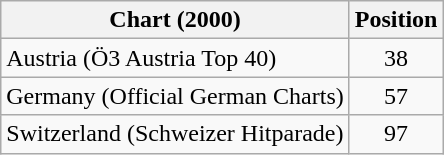<table class="wikitable sortable">
<tr>
<th>Chart (2000)</th>
<th>Position</th>
</tr>
<tr>
<td>Austria (Ö3 Austria Top 40)</td>
<td align="center">38</td>
</tr>
<tr>
<td>Germany (Official German Charts)</td>
<td align="center">57</td>
</tr>
<tr>
<td>Switzerland (Schweizer Hitparade)</td>
<td align="center">97</td>
</tr>
</table>
